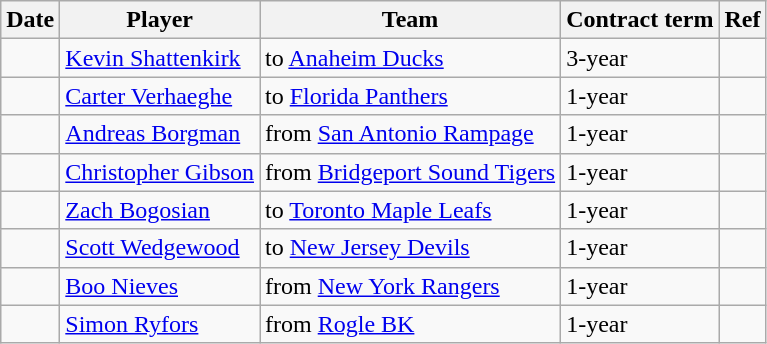<table class="wikitable">
<tr>
<th>Date</th>
<th>Player</th>
<th>Team</th>
<th>Contract term</th>
<th>Ref</th>
</tr>
<tr>
<td></td>
<td><a href='#'>Kevin Shattenkirk</a></td>
<td>to <a href='#'>Anaheim Ducks</a></td>
<td>3-year</td>
<td></td>
</tr>
<tr>
<td></td>
<td><a href='#'>Carter Verhaeghe</a></td>
<td>to <a href='#'>Florida Panthers</a></td>
<td>1-year</td>
<td></td>
</tr>
<tr>
<td></td>
<td><a href='#'>Andreas Borgman</a></td>
<td>from <a href='#'>San Antonio Rampage</a></td>
<td>1-year</td>
<td></td>
</tr>
<tr>
<td></td>
<td><a href='#'>Christopher Gibson</a></td>
<td>from <a href='#'>Bridgeport Sound Tigers</a></td>
<td>1-year</td>
<td></td>
</tr>
<tr>
<td></td>
<td><a href='#'>Zach Bogosian</a></td>
<td>to <a href='#'>Toronto Maple Leafs</a></td>
<td>1-year</td>
<td></td>
</tr>
<tr>
<td></td>
<td><a href='#'>Scott Wedgewood</a></td>
<td>to <a href='#'>New Jersey Devils</a></td>
<td>1-year</td>
<td></td>
</tr>
<tr>
<td></td>
<td><a href='#'>Boo Nieves</a></td>
<td>from <a href='#'>New York Rangers</a></td>
<td>1-year</td>
<td></td>
</tr>
<tr>
<td></td>
<td><a href='#'>Simon Ryfors</a></td>
<td>from <a href='#'>Rogle BK</a></td>
<td>1-year</td>
<td></td>
</tr>
</table>
